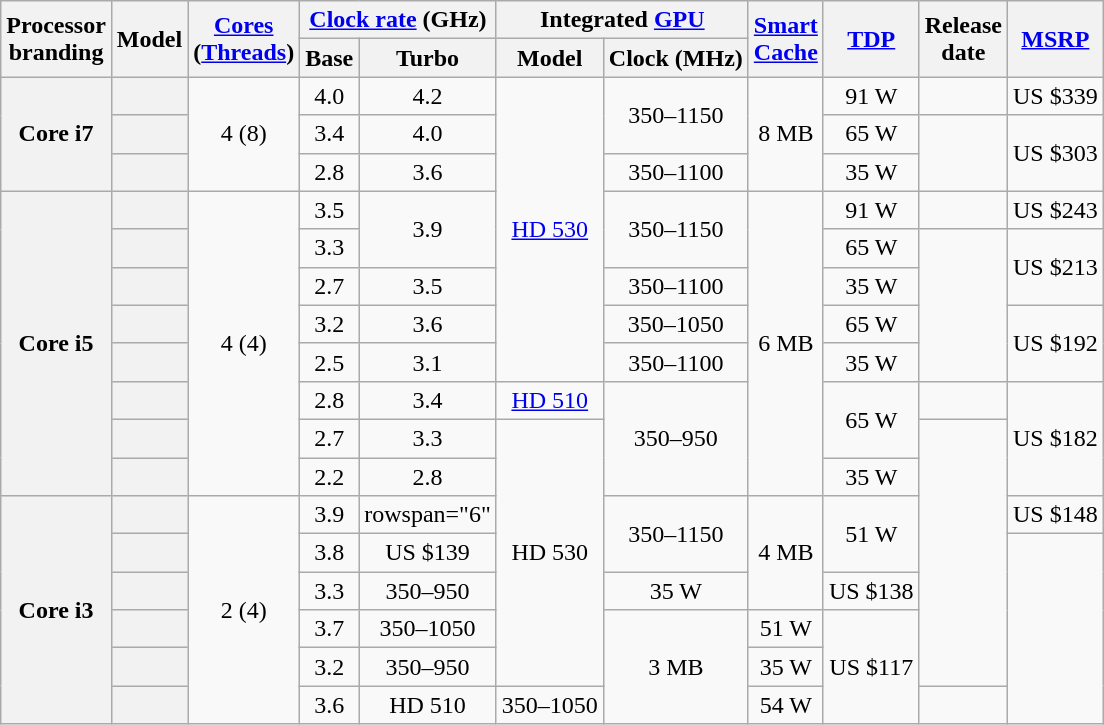<table class="wikitable sortable nowrap" style="text-align: center;">
<tr>
<th class="unsortable" rowspan="2">Processor<br>branding</th>
<th rowspan="2">Model</th>
<th class="unsortable" rowspan="2"><a href='#'>Cores</a><br>(<a href='#'>Threads</a>)</th>
<th colspan="2"><a href='#'>Clock rate</a> (GHz)</th>
<th colspan="2">Integrated <a href='#'>GPU</a></th>
<th class="unsortable" rowspan="2"><a href='#'>Smart<br>Cache</a></th>
<th rowspan="2"><a href='#'>TDP</a></th>
<th rowspan="2">Release<br>date</th>
<th class="unsortable" rowspan="2"><a href='#'>MSRP</a></th>
</tr>
<tr>
<th class="unsortable">Base</th>
<th class="unsortable">Turbo</th>
<th class="unsortable">Model</th>
<th class="unsortable">Clock (MHz)</th>
</tr>
<tr>
<th rowspan="3">Core i7</th>
<th style="text-align:left;" data-sort-value="sku17"></th>
<td rowspan="3">4 (8)</td>
<td>4.0</td>
<td>4.2</td>
<td rowspan="8"><a href='#'>HD 530</a></td>
<td rowspan="2">350–1150</td>
<td rowspan="3">8 MB</td>
<td>91 W</td>
<td></td>
<td>US $339</td>
</tr>
<tr>
<th style="text-align:left;" data-sort-value="sku16"></th>
<td>3.4</td>
<td>4.0</td>
<td>65 W</td>
<td rowspan="2"></td>
<td rowspan="2">US $303</td>
</tr>
<tr>
<th style="text-align:left;" data-sort-value="sku15"></th>
<td>2.8</td>
<td>3.6</td>
<td>350–1100</td>
<td>35 W</td>
</tr>
<tr>
<th rowspan="8">Core i5</th>
<th style="text-align:left;" data-sort-value="sku14"></th>
<td rowspan="8">4 (4)</td>
<td>3.5</td>
<td rowspan="2">3.9</td>
<td rowspan="2">350–1150</td>
<td rowspan="8">6 MB</td>
<td>91 W</td>
<td></td>
<td>US $243</td>
</tr>
<tr>
<th style="text-align:left;" data-sort-value="sku13"></th>
<td>3.3</td>
<td>65 W</td>
<td rowspan="4"></td>
<td rowspan="2">US $213</td>
</tr>
<tr>
<th style="text-align:left;" data-sort-value="sku12"></th>
<td>2.7</td>
<td>3.5</td>
<td>350–1100</td>
<td>35 W</td>
</tr>
<tr>
<th style="text-align:left;" data-sort-value="sku11"></th>
<td>3.2</td>
<td>3.6</td>
<td>350–1050</td>
<td>65 W</td>
<td rowspan="2">US $192</td>
</tr>
<tr>
<th style="text-align:left;" data-sort-value="sku10"></th>
<td>2.5</td>
<td>3.1</td>
<td>350–1100</td>
<td>35 W</td>
</tr>
<tr>
<th style="text-align:left;" data-sort-value="sku9"></th>
<td>2.8</td>
<td>3.4</td>
<td><a href='#'>HD 510</a></td>
<td rowspan="3">350–950</td>
<td rowspan="2">65 W</td>
<td></td>
<td rowspan="3">US $182</td>
</tr>
<tr>
<th style="text-align:left;" data-sort-value="sku8"></th>
<td>2.7</td>
<td>3.3</td>
<td rowspan="7">HD 530</td>
<td rowspan="7"></td>
</tr>
<tr>
<th style="text-align:left;" data-sort-value="sku7"></th>
<td>2.2</td>
<td>2.8</td>
<td>35 W</td>
</tr>
<tr>
<th rowspan="6">Core i3</th>
<th style="text-align:left;" data-sort-value="sku6"></th>
<td rowspan="6">2 (4)</td>
<td>3.9</td>
<td>rowspan="6" </td>
<td rowspan="2">350–1150</td>
<td rowspan="3">4 MB</td>
<td rowspan="2">51 W</td>
<td>US $148</td>
</tr>
<tr>
<th style="text-align:left;" data-sort-value="sku5"></th>
<td>3.8</td>
<td>US $139</td>
</tr>
<tr>
<th style="text-align:left;" data-sort-value="sku4"></th>
<td>3.3</td>
<td>350–950</td>
<td>35 W</td>
<td>US $138</td>
</tr>
<tr>
<th style="text-align:left;" data-sort-value="sku3"></th>
<td>3.7</td>
<td>350–1050</td>
<td rowspan="3">3 MB</td>
<td>51 W</td>
<td rowspan="3">US $117</td>
</tr>
<tr>
<th style="text-align:left;" data-sort-value="sku2"></th>
<td>3.2</td>
<td>350–950</td>
<td>35 W</td>
</tr>
<tr>
<th style="text-align:left;" data-sort-value="sku1"></th>
<td>3.6</td>
<td>HD 510</td>
<td>350–1050</td>
<td>54 W</td>
<td></td>
</tr>
</table>
